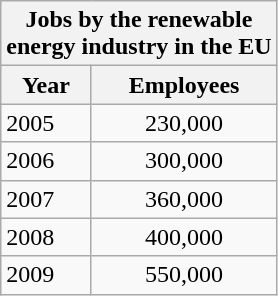<table class="wikitable">
<tr>
<th colspan="2">Jobs by the renewable <br>energy industry in the EU</th>
</tr>
<tr>
<th>Year</th>
<th>Employees</th>
</tr>
<tr>
<td>2005</td>
<td align="center">230,000</td>
</tr>
<tr>
<td>2006</td>
<td align="center">300,000</td>
</tr>
<tr>
<td>2007</td>
<td align="center">360,000</td>
</tr>
<tr>
<td>2008</td>
<td align="center">400,000</td>
</tr>
<tr>
<td>2009</td>
<td align="center">550,000</td>
</tr>
</table>
